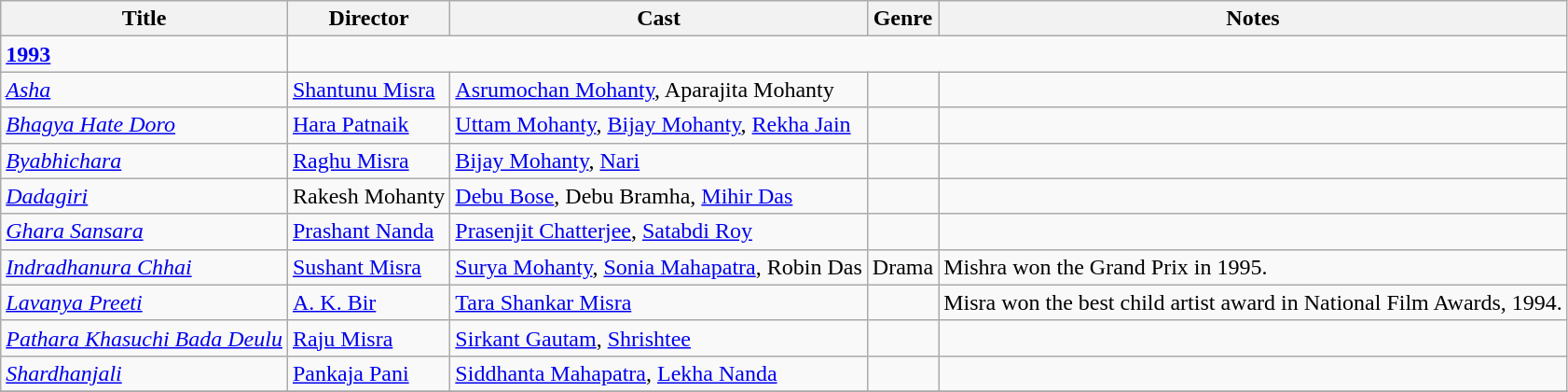<table class="wikitable">
<tr>
<th>Title</th>
<th>Director</th>
<th>Cast</th>
<th>Genre</th>
<th>Notes</th>
</tr>
<tr>
<td><strong><a href='#'>1993</a></strong></td>
</tr>
<tr>
<td><em><a href='#'>Asha</a></em> </td>
<td><a href='#'>Shantunu Misra</a></td>
<td><a href='#'>Asrumochan Mohanty</a>, Aparajita Mohanty</td>
<td></td>
<td></td>
</tr>
<tr>
<td><em><a href='#'>Bhagya Hate Doro</a></em> </td>
<td><a href='#'>Hara Patnaik</a></td>
<td><a href='#'>Uttam Mohanty</a>, <a href='#'>Bijay Mohanty</a>, <a href='#'>Rekha Jain</a></td>
<td></td>
<td></td>
</tr>
<tr>
<td><em><a href='#'>Byabhichara</a></em> </td>
<td><a href='#'>Raghu Misra</a></td>
<td><a href='#'>Bijay Mohanty</a>, <a href='#'>Nari</a></td>
<td></td>
<td></td>
</tr>
<tr>
<td><em><a href='#'>Dadagiri</a></em></td>
<td>Rakesh Mohanty</td>
<td><a href='#'>Debu Bose</a>, Debu Bramha, <a href='#'>Mihir Das</a></td>
<td></td>
<td></td>
</tr>
<tr>
<td><em><a href='#'>Ghara Sansara</a></em> </td>
<td><a href='#'>Prashant Nanda</a></td>
<td><a href='#'>Prasenjit Chatterjee</a>, <a href='#'>Satabdi Roy</a></td>
<td></td>
<td></td>
</tr>
<tr>
<td><em><a href='#'>Indradhanura Chhai</a></em> </td>
<td><a href='#'>Sushant Misra</a></td>
<td><a href='#'>Surya Mohanty</a>, <a href='#'>Sonia Mahapatra</a>, Robin Das</td>
<td>Drama</td>
<td>Mishra won the Grand Prix in 1995.</td>
</tr>
<tr>
<td><em><a href='#'>Lavanya Preeti</a></em></td>
<td><a href='#'>A. K. Bir</a></td>
<td><a href='#'>Tara Shankar Misra</a></td>
<td></td>
<td>Misra won the best child artist award in National Film Awards, 1994.</td>
</tr>
<tr>
<td><em><a href='#'>Pathara Khasuchi Bada Deulu</a></em> </td>
<td><a href='#'>Raju Misra</a></td>
<td><a href='#'>Sirkant Gautam</a>, <a href='#'>Shrishtee</a></td>
<td></td>
<td></td>
</tr>
<tr>
<td><em><a href='#'>Shardhanjali</a></em></td>
<td><a href='#'>Pankaja Pani</a></td>
<td><a href='#'>Siddhanta Mahapatra</a>, <a href='#'>Lekha Nanda</a></td>
<td></td>
<td></td>
</tr>
<tr>
</tr>
</table>
